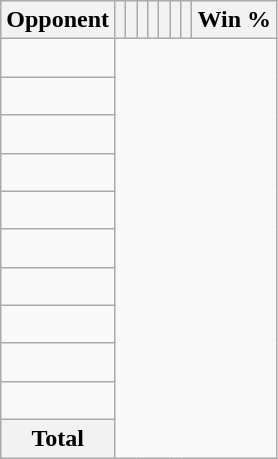<table class="wikitable sortable collapsible collapsed" style="text-align: center;">
<tr>
<th>Opponent</th>
<th></th>
<th></th>
<th></th>
<th></th>
<th></th>
<th></th>
<th></th>
<th>Win %</th>
</tr>
<tr>
<td align="left"><br></td>
</tr>
<tr>
<td align="left"><br></td>
</tr>
<tr>
<td align="left"><br></td>
</tr>
<tr>
<td align="left"><br></td>
</tr>
<tr>
<td align="left"><br></td>
</tr>
<tr>
<td align="left"><br></td>
</tr>
<tr>
<td align="left"><br></td>
</tr>
<tr>
<td align="left"><br></td>
</tr>
<tr>
<td align="left"><br></td>
</tr>
<tr>
<td align="left"><br></td>
</tr>
<tr class="sortbottom">
<th>Total<br></th>
</tr>
</table>
